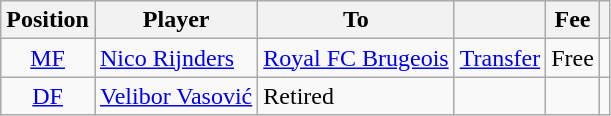<table class="wikitable" style="text-align:center;">
<tr>
<th>Position</th>
<th>Player</th>
<th>To</th>
<th></th>
<th>Fee</th>
<th></th>
</tr>
<tr>
<td><a href='#'>MF</a></td>
<td style="text-align:left"> <a href='#'>Nico Rijnders</a></td>
<td style="text-align:left"> <a href='#'>Royal FC Brugeois</a></td>
<td><a href='#'>Transfer</a></td>
<td>Free</td>
<td></td>
</tr>
<tr>
<td><a href='#'>DF</a></td>
<td style="text-align:left"> <a href='#'>Velibor Vasović</a></td>
<td style="text-align:left">Retired</td>
<td></td>
<td></td>
<td></td>
</tr>
</table>
